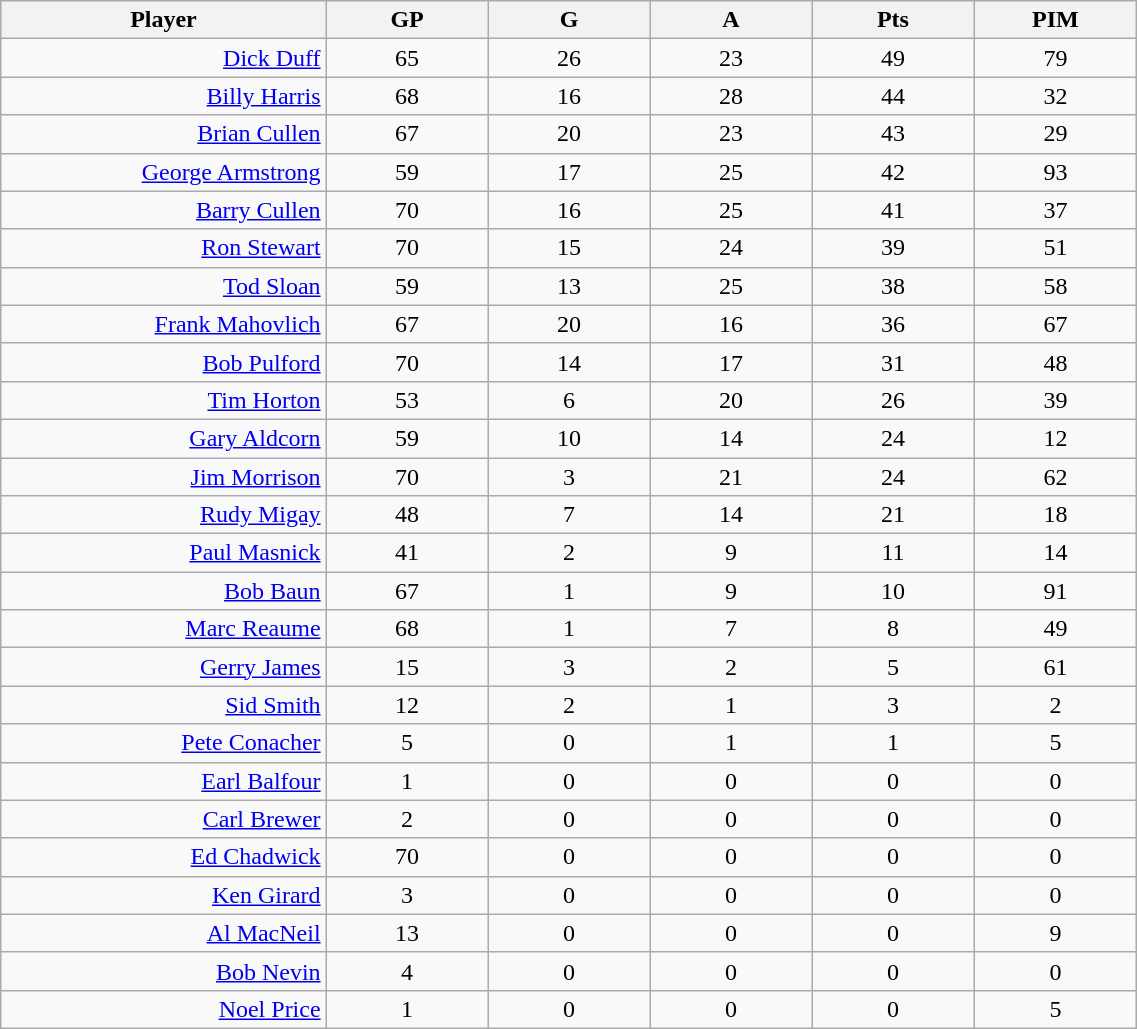<table class="wikitable sortable" width="60%">
<tr ALIGN="center">
<th bgcolor="#DDDDFF" width="10%">Player</th>
<th bgcolor="#DDDDFF" width="5%">GP</th>
<th bgcolor="#DDDDFF" width="5%">G</th>
<th bgcolor="#DDDDFF" width="5%">A</th>
<th bgcolor="#DDDDFF" width="5%">Pts</th>
<th bgcolor="#DDDDFF" width="5%">PIM</th>
</tr>
<tr align="center">
<td align="right"><a href='#'>Dick Duff</a></td>
<td>65</td>
<td>26</td>
<td>23</td>
<td>49</td>
<td>79</td>
</tr>
<tr align="center">
<td align="right"><a href='#'>Billy Harris</a></td>
<td>68</td>
<td>16</td>
<td>28</td>
<td>44</td>
<td>32</td>
</tr>
<tr align="center">
<td align="right"><a href='#'>Brian Cullen</a></td>
<td>67</td>
<td>20</td>
<td>23</td>
<td>43</td>
<td>29</td>
</tr>
<tr align="center">
<td align="right"><a href='#'>George Armstrong</a></td>
<td>59</td>
<td>17</td>
<td>25</td>
<td>42</td>
<td>93</td>
</tr>
<tr align="center">
<td align="right"><a href='#'>Barry Cullen</a></td>
<td>70</td>
<td>16</td>
<td>25</td>
<td>41</td>
<td>37</td>
</tr>
<tr align="center">
<td align="right"><a href='#'>Ron Stewart</a></td>
<td>70</td>
<td>15</td>
<td>24</td>
<td>39</td>
<td>51</td>
</tr>
<tr align="center">
<td align="right"><a href='#'>Tod Sloan</a></td>
<td>59</td>
<td>13</td>
<td>25</td>
<td>38</td>
<td>58</td>
</tr>
<tr align="center">
<td align="right"><a href='#'>Frank Mahovlich</a></td>
<td>67</td>
<td>20</td>
<td>16</td>
<td>36</td>
<td>67</td>
</tr>
<tr align="center">
<td align="right"><a href='#'>Bob Pulford</a></td>
<td>70</td>
<td>14</td>
<td>17</td>
<td>31</td>
<td>48</td>
</tr>
<tr align="center">
<td align="right"><a href='#'>Tim Horton</a></td>
<td>53</td>
<td>6</td>
<td>20</td>
<td>26</td>
<td>39</td>
</tr>
<tr align="center">
<td align="right"><a href='#'>Gary Aldcorn</a></td>
<td>59</td>
<td>10</td>
<td>14</td>
<td>24</td>
<td>12</td>
</tr>
<tr align="center">
<td align="right"><a href='#'>Jim Morrison</a></td>
<td>70</td>
<td>3</td>
<td>21</td>
<td>24</td>
<td>62</td>
</tr>
<tr align="center">
<td align="right"><a href='#'>Rudy Migay</a></td>
<td>48</td>
<td>7</td>
<td>14</td>
<td>21</td>
<td>18</td>
</tr>
<tr align="center">
<td align="right"><a href='#'>Paul Masnick</a></td>
<td>41</td>
<td>2</td>
<td>9</td>
<td>11</td>
<td>14</td>
</tr>
<tr align="center">
<td align="right"><a href='#'>Bob Baun</a></td>
<td>67</td>
<td>1</td>
<td>9</td>
<td>10</td>
<td>91</td>
</tr>
<tr align="center">
<td align="right"><a href='#'>Marc Reaume</a></td>
<td>68</td>
<td>1</td>
<td>7</td>
<td>8</td>
<td>49</td>
</tr>
<tr align="center">
<td align="right"><a href='#'>Gerry James</a></td>
<td>15</td>
<td>3</td>
<td>2</td>
<td>5</td>
<td>61</td>
</tr>
<tr align="center">
<td align="right"><a href='#'>Sid Smith</a></td>
<td>12</td>
<td>2</td>
<td>1</td>
<td>3</td>
<td>2</td>
</tr>
<tr align="center">
<td align="right"><a href='#'>Pete Conacher</a></td>
<td>5</td>
<td>0</td>
<td>1</td>
<td>1</td>
<td>5</td>
</tr>
<tr align="center">
<td align="right"><a href='#'>Earl Balfour</a></td>
<td>1</td>
<td>0</td>
<td>0</td>
<td>0</td>
<td>0</td>
</tr>
<tr align="center">
<td align="right"><a href='#'>Carl Brewer</a></td>
<td>2</td>
<td>0</td>
<td>0</td>
<td>0</td>
<td>0</td>
</tr>
<tr align="center">
<td align="right"><a href='#'>Ed Chadwick</a></td>
<td>70</td>
<td>0</td>
<td>0</td>
<td>0</td>
<td>0</td>
</tr>
<tr align="center">
<td align="right"><a href='#'>Ken Girard</a></td>
<td>3</td>
<td>0</td>
<td>0</td>
<td>0</td>
<td>0</td>
</tr>
<tr align="center">
<td align="right"><a href='#'>Al MacNeil</a></td>
<td>13</td>
<td>0</td>
<td>0</td>
<td>0</td>
<td>9</td>
</tr>
<tr align="center">
<td align="right"><a href='#'>Bob Nevin</a></td>
<td>4</td>
<td>0</td>
<td>0</td>
<td>0</td>
<td>0</td>
</tr>
<tr align="center">
<td align="right"><a href='#'>Noel Price</a></td>
<td>1</td>
<td>0</td>
<td>0</td>
<td>0</td>
<td>5</td>
</tr>
</table>
